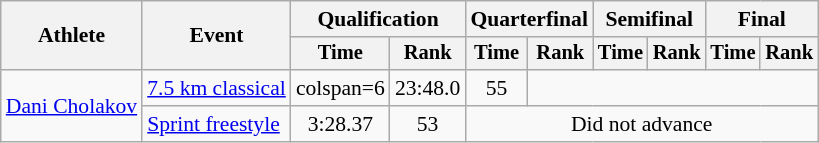<table class="wikitable" style="font-size:90%">
<tr>
<th rowspan="2">Athlete</th>
<th rowspan="2">Event</th>
<th colspan="2">Qualification</th>
<th colspan="2">Quarterfinal</th>
<th colspan="2">Semifinal</th>
<th colspan="2">Final</th>
</tr>
<tr style="font-size:95%">
<th>Time</th>
<th>Rank</th>
<th>Time</th>
<th>Rank</th>
<th>Time</th>
<th>Rank</th>
<th>Time</th>
<th>Rank</th>
</tr>
<tr align=center>
<td rowspan=2><a href='#'>Dani Cholakov</a></td>
<td><a href='#'>7.5 km classical</a></td>
<td>colspan=6</td>
<td>23:48.0</td>
<td>55</td>
</tr>
<tr align=center>
<td align=left><a href='#'>Sprint freestyle</a></td>
<td>3:28.37</td>
<td>53</td>
<td colspan=6>Did not advance</td>
</tr>
</table>
